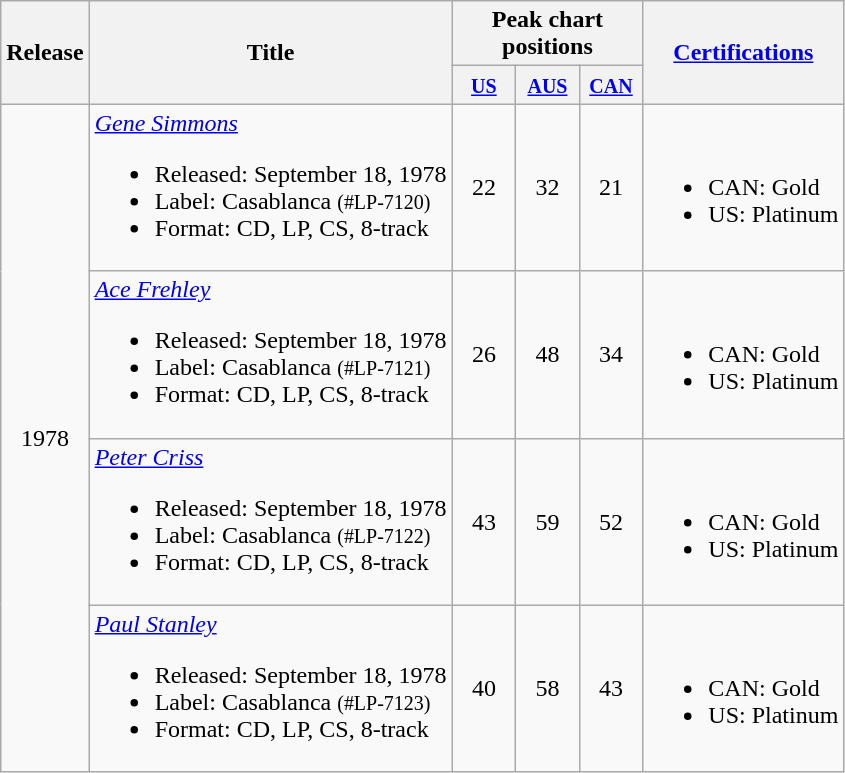<table class="wikitable" style="text-align: center">
<tr>
<th rowspan="2">Release</th>
<th rowspan="2">Title</th>
<th colspan="3">Peak chart positions</th>
<th rowspan="2"><a href='#'>Certifications</a></th>
</tr>
<tr>
<th style="width:35px;"><small><a href='#'>US</a><br></small></th>
<th style="width:35px;"><small><a href='#'>AUS</a><br></small></th>
<th style="width:35px;"><small><a href='#'>CAN</a><br></small></th>
</tr>
<tr>
<td rowspan="4">1978</td>
<td align="left"><em><a href='#'>Gene Simmons</a></em><br><ul><li>Released: September 18, 1978</li><li>Label: Casablanca <small>(#LP-7120)</small></li><li>Format: CD, LP, CS, 8-track</li></ul></td>
<td>22</td>
<td>32</td>
<td>21</td>
<td align="left"><br><ul><li>CAN: Gold</li><li>US: Platinum</li></ul></td>
</tr>
<tr>
<td align="left"><em><a href='#'>Ace Frehley</a></em><br><ul><li>Released: September 18, 1978</li><li>Label: Casablanca <small>(#LP-7121)</small></li><li>Format: CD, LP, CS, 8-track</li></ul></td>
<td>26</td>
<td>48</td>
<td>34</td>
<td align="left"><br><ul><li>CAN: Gold</li><li>US: Platinum</li></ul></td>
</tr>
<tr>
<td align="left"><em><a href='#'>Peter Criss</a></em><br><ul><li>Released: September 18, 1978</li><li>Label: Casablanca <small>(#LP-7122)</small></li><li>Format: CD, LP, CS, 8-track</li></ul></td>
<td>43</td>
<td>59</td>
<td>52</td>
<td align="left"><br><ul><li>CAN: Gold</li><li>US: Platinum</li></ul></td>
</tr>
<tr>
<td align="left"><em><a href='#'>Paul Stanley</a></em><br><ul><li>Released: September 18, 1978</li><li>Label: Casablanca <small>(#LP-7123)</small></li><li>Format: CD, LP, CS, 8-track</li></ul></td>
<td>40</td>
<td>58</td>
<td>43</td>
<td align="left"><br><ul><li>CAN: Gold</li><li>US: Platinum</li></ul></td>
</tr>
</table>
